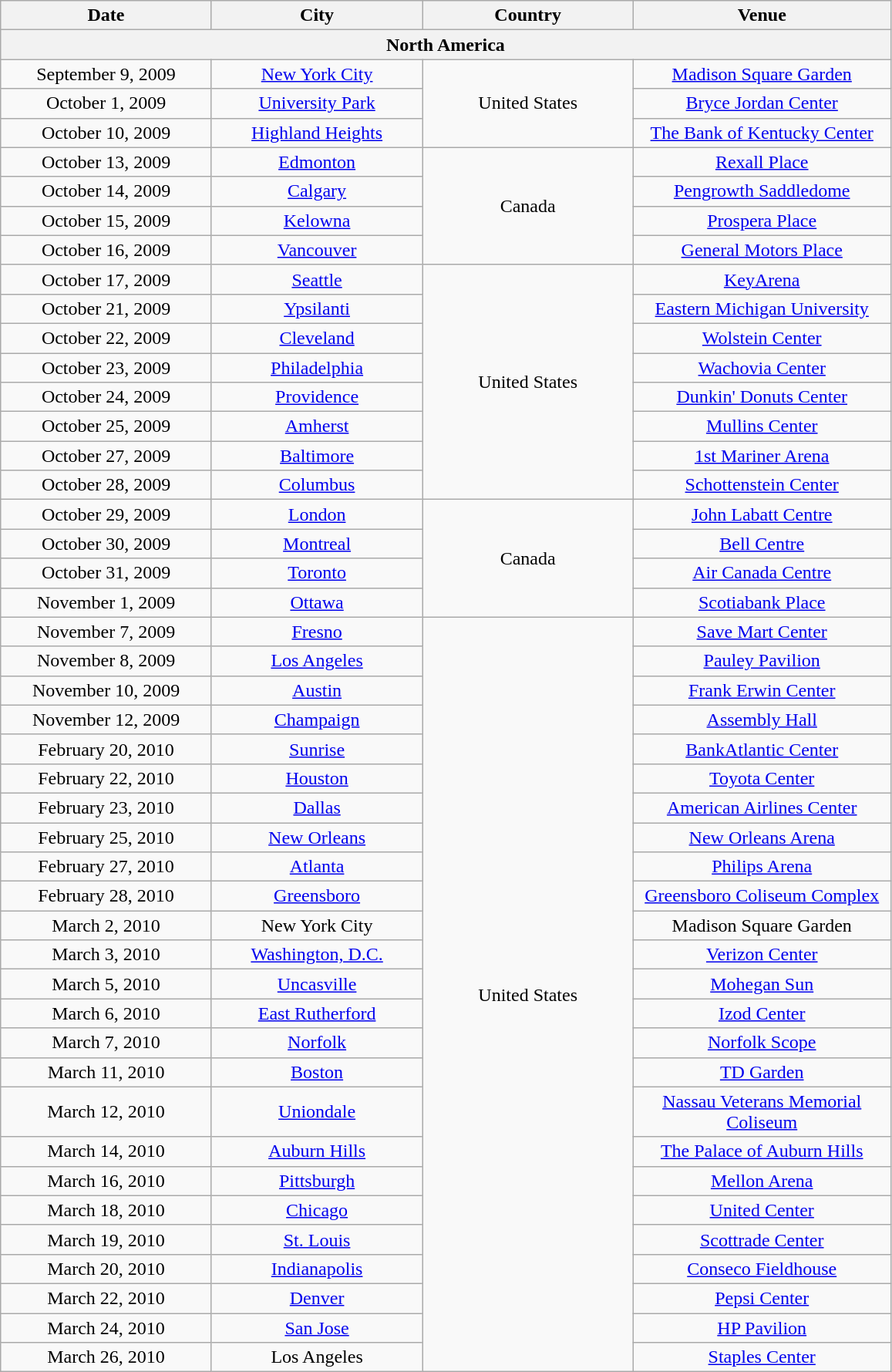<table class="wikitable" style="text-align:center;">
<tr>
<th style="width:175px;">Date</th>
<th style="width:175px;">City</th>
<th style="width:175px;">Country</th>
<th style="width:215px;">Venue</th>
</tr>
<tr>
<th colspan="4">North America</th>
</tr>
<tr>
<td>September 9, 2009</td>
<td><a href='#'>New York City</a></td>
<td rowspan="3">United States</td>
<td><a href='#'>Madison Square Garden</a></td>
</tr>
<tr>
<td>October 1, 2009</td>
<td><a href='#'>University Park</a></td>
<td><a href='#'>Bryce Jordan Center</a></td>
</tr>
<tr>
<td>October 10, 2009</td>
<td><a href='#'>Highland Heights</a></td>
<td><a href='#'>The Bank of Kentucky Center</a></td>
</tr>
<tr>
<td>October 13, 2009</td>
<td><a href='#'>Edmonton</a></td>
<td rowspan="4">Canada</td>
<td><a href='#'>Rexall Place</a></td>
</tr>
<tr>
<td>October 14, 2009</td>
<td><a href='#'>Calgary</a></td>
<td><a href='#'>Pengrowth Saddledome</a></td>
</tr>
<tr>
<td>October 15, 2009</td>
<td><a href='#'>Kelowna</a></td>
<td><a href='#'>Prospera Place</a></td>
</tr>
<tr>
<td>October 16, 2009</td>
<td><a href='#'>Vancouver</a></td>
<td><a href='#'>General Motors Place</a></td>
</tr>
<tr>
<td>October 17, 2009</td>
<td><a href='#'>Seattle</a></td>
<td rowspan="8">United States</td>
<td><a href='#'>KeyArena</a></td>
</tr>
<tr>
<td>October 21, 2009</td>
<td><a href='#'>Ypsilanti</a></td>
<td><a href='#'>Eastern Michigan University</a></td>
</tr>
<tr>
<td>October 22, 2009</td>
<td><a href='#'>Cleveland</a></td>
<td><a href='#'>Wolstein Center</a></td>
</tr>
<tr>
<td>October 23, 2009</td>
<td><a href='#'>Philadelphia</a></td>
<td><a href='#'>Wachovia Center</a></td>
</tr>
<tr>
<td>October 24, 2009</td>
<td><a href='#'>Providence</a></td>
<td><a href='#'>Dunkin' Donuts Center</a></td>
</tr>
<tr>
<td>October 25, 2009</td>
<td><a href='#'>Amherst</a></td>
<td><a href='#'>Mullins Center</a></td>
</tr>
<tr>
<td>October 27, 2009</td>
<td><a href='#'>Baltimore</a></td>
<td><a href='#'>1st Mariner Arena</a></td>
</tr>
<tr>
<td>October 28, 2009</td>
<td><a href='#'>Columbus</a></td>
<td><a href='#'>Schottenstein Center</a></td>
</tr>
<tr>
<td>October 29, 2009</td>
<td><a href='#'>London</a></td>
<td rowspan="4">Canada</td>
<td><a href='#'>John Labatt Centre</a></td>
</tr>
<tr>
<td>October 30, 2009</td>
<td><a href='#'>Montreal</a></td>
<td><a href='#'>Bell Centre</a></td>
</tr>
<tr>
<td>October 31, 2009</td>
<td><a href='#'>Toronto</a></td>
<td><a href='#'>Air Canada Centre</a></td>
</tr>
<tr>
<td>November 1, 2009</td>
<td><a href='#'>Ottawa</a></td>
<td><a href='#'>Scotiabank Place</a></td>
</tr>
<tr>
<td>November 7, 2009</td>
<td><a href='#'>Fresno</a></td>
<td rowspan="25">United States</td>
<td><a href='#'>Save Mart Center</a></td>
</tr>
<tr>
<td>November 8, 2009</td>
<td><a href='#'>Los Angeles</a></td>
<td><a href='#'>Pauley Pavilion</a></td>
</tr>
<tr>
<td>November 10, 2009</td>
<td><a href='#'>Austin</a></td>
<td><a href='#'>Frank Erwin Center</a></td>
</tr>
<tr>
<td>November 12, 2009</td>
<td><a href='#'>Champaign</a></td>
<td><a href='#'>Assembly Hall</a></td>
</tr>
<tr>
<td>February 20, 2010</td>
<td><a href='#'>Sunrise</a></td>
<td><a href='#'>BankAtlantic Center</a></td>
</tr>
<tr>
<td>February 22, 2010</td>
<td><a href='#'>Houston</a></td>
<td><a href='#'>Toyota Center</a></td>
</tr>
<tr>
<td>February 23, 2010</td>
<td><a href='#'>Dallas</a></td>
<td><a href='#'>American Airlines Center</a></td>
</tr>
<tr>
<td>February 25, 2010</td>
<td><a href='#'>New Orleans</a></td>
<td><a href='#'>New Orleans Arena</a></td>
</tr>
<tr>
<td>February 27, 2010</td>
<td><a href='#'>Atlanta</a></td>
<td><a href='#'>Philips Arena</a></td>
</tr>
<tr>
<td>February 28, 2010</td>
<td><a href='#'>Greensboro</a></td>
<td><a href='#'>Greensboro Coliseum Complex</a></td>
</tr>
<tr>
<td>March 2, 2010</td>
<td>New York City</td>
<td>Madison Square Garden</td>
</tr>
<tr>
<td>March 3, 2010</td>
<td><a href='#'>Washington, D.C.</a></td>
<td><a href='#'>Verizon Center</a></td>
</tr>
<tr>
<td>March 5, 2010</td>
<td><a href='#'>Uncasville</a></td>
<td><a href='#'>Mohegan Sun</a></td>
</tr>
<tr>
<td>March 6, 2010</td>
<td><a href='#'>East Rutherford</a></td>
<td><a href='#'>Izod Center</a></td>
</tr>
<tr>
<td>March 7, 2010</td>
<td><a href='#'>Norfolk</a></td>
<td><a href='#'>Norfolk Scope</a></td>
</tr>
<tr>
<td>March 11, 2010</td>
<td><a href='#'>Boston</a></td>
<td><a href='#'>TD Garden</a></td>
</tr>
<tr>
<td>March 12, 2010</td>
<td><a href='#'>Uniondale</a></td>
<td><a href='#'>Nassau Veterans Memorial Coliseum</a></td>
</tr>
<tr>
<td>March 14, 2010</td>
<td><a href='#'>Auburn Hills</a></td>
<td><a href='#'>The Palace of Auburn Hills</a></td>
</tr>
<tr>
<td>March 16, 2010</td>
<td><a href='#'>Pittsburgh</a></td>
<td><a href='#'>Mellon Arena</a></td>
</tr>
<tr>
<td>March 18, 2010</td>
<td><a href='#'>Chicago</a></td>
<td><a href='#'>United Center</a></td>
</tr>
<tr>
<td>March 19, 2010</td>
<td><a href='#'>St. Louis</a></td>
<td><a href='#'>Scottrade Center</a></td>
</tr>
<tr>
<td>March 20, 2010</td>
<td><a href='#'>Indianapolis</a></td>
<td><a href='#'>Conseco Fieldhouse</a></td>
</tr>
<tr>
<td>March 22, 2010</td>
<td><a href='#'>Denver</a></td>
<td><a href='#'>Pepsi Center</a></td>
</tr>
<tr>
<td>March 24, 2010</td>
<td><a href='#'>San Jose</a></td>
<td><a href='#'>HP Pavilion</a></td>
</tr>
<tr>
<td>March 26, 2010</td>
<td>Los Angeles</td>
<td><a href='#'>Staples Center</a></td>
</tr>
</table>
